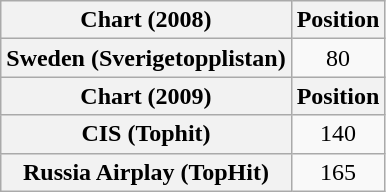<table class="wikitable plainrowheaders">
<tr>
<th scope="col">Chart (2008)</th>
<th scope="col">Position</th>
</tr>
<tr>
<th scope="row">Sweden (Sverigetopplistan)</th>
<td align="center">80</td>
</tr>
<tr>
<th scope="col">Chart (2009)</th>
<th scope="col">Position</th>
</tr>
<tr>
<th scope="row">CIS (Tophit)</th>
<td align="center">140</td>
</tr>
<tr>
<th scope="row">Russia Airplay (TopHit)</th>
<td align="center">165</td>
</tr>
</table>
